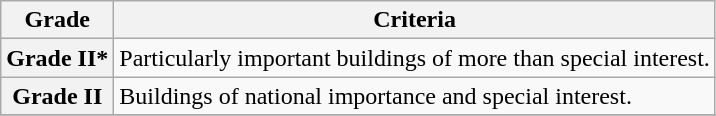<table class="wikitable" border="1">
<tr>
<th>Grade</th>
<th>Criteria</th>
</tr>
<tr>
<th>Grade II*</th>
<td>Particularly important buildings of more than special interest.</td>
</tr>
<tr>
<th>Grade II</th>
<td>Buildings of national importance and special interest.</td>
</tr>
<tr>
</tr>
</table>
